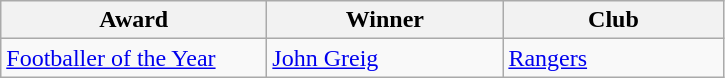<table class="wikitable">
<tr>
<th width=170>Award</th>
<th width=150>Winner</th>
<th width=140>Club</th>
</tr>
<tr>
<td><a href='#'>Footballer of the Year</a></td>
<td> <a href='#'>John Greig</a></td>
<td><a href='#'>Rangers</a></td>
</tr>
</table>
